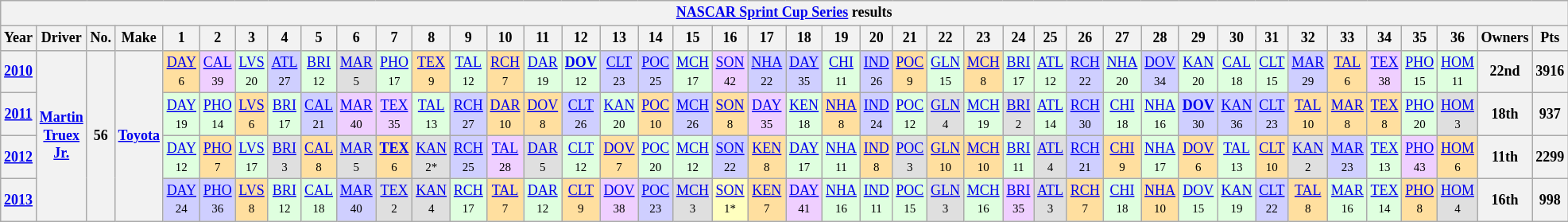<table class="wikitable" style="text-align:center; font-size:75%">
<tr>
<th colspan=45><a href='#'>NASCAR Sprint Cup Series</a> results</th>
</tr>
<tr>
<th>Year</th>
<th>Driver</th>
<th>No.</th>
<th>Make</th>
<th>1</th>
<th>2</th>
<th>3</th>
<th>4</th>
<th>5</th>
<th>6</th>
<th>7</th>
<th>8</th>
<th>9</th>
<th>10</th>
<th>11</th>
<th>12</th>
<th>13</th>
<th>14</th>
<th>15</th>
<th>16</th>
<th>17</th>
<th>18</th>
<th>19</th>
<th>20</th>
<th>21</th>
<th>22</th>
<th>23</th>
<th>24</th>
<th>25</th>
<th>26</th>
<th>27</th>
<th>28</th>
<th>29</th>
<th>30</th>
<th>31</th>
<th>32</th>
<th>33</th>
<th>34</th>
<th>35</th>
<th>36</th>
<th>Owners</th>
<th>Pts</th>
</tr>
<tr>
<th><a href='#'>2010</a></th>
<th rowspan=4><a href='#'>Martin Truex Jr.</a></th>
<th rowspan=4>56</th>
<th rowspan=4><a href='#'>Toyota</a></th>
<td style="background:#FFDF9F;"><a href='#'>DAY</a><br><small>6</small></td>
<td style="background:#EFCFFF;"><a href='#'>CAL</a><br><small>39</small></td>
<td style="background:#DFFFDF;"><a href='#'>LVS</a><br><small>20</small></td>
<td style="background:#CFCFFF;"><a href='#'>ATL</a><br><small>27</small></td>
<td style="background:#DFFFDF;"><a href='#'>BRI</a><br><small>12</small></td>
<td style="background:#DFDFDF;"><a href='#'>MAR</a><br><small>5</small></td>
<td style="background:#DFFFDF;"><a href='#'>PHO</a><br><small>17</small></td>
<td style="background:#FFDF9F;"><a href='#'>TEX</a><br><small>9</small></td>
<td style="background:#DFFFDF;"><a href='#'>TAL</a><br><small>12</small></td>
<td style="background:#FFDF9F;"><a href='#'>RCH</a><br><small>7</small></td>
<td style="background:#DFFFDF;"><a href='#'>DAR</a><br><small>19</small></td>
<td style="background:#DFFFDF;"><strong><a href='#'>DOV</a></strong><br><small>12</small></td>
<td style="background:#CFCFFF;"><a href='#'>CLT</a><br><small>23</small></td>
<td style="background:#CFCFFF;"><a href='#'>POC</a><br><small>25</small></td>
<td style="background:#DFFFDF;"><a href='#'>MCH</a><br><small>17</small></td>
<td style="background:#EFCFFF;"><a href='#'>SON</a><br><small>42</small></td>
<td style="background:#CFCFFF;"><a href='#'>NHA</a><br><small>22</small></td>
<td style="background:#CFCFFF;"><a href='#'>DAY</a><br><small>35</small></td>
<td style="background:#DFFFDF;"><a href='#'>CHI</a><br><small>11</small></td>
<td style="background:#CFCFFF;"><a href='#'>IND</a><br><small>26</small></td>
<td style="background:#FFDF9F;"><a href='#'>POC</a><br><small>9</small></td>
<td style="background:#DFFFDF;"><a href='#'>GLN</a><br><small>15</small></td>
<td style="background:#FFDF9F;"><a href='#'>MCH</a><br><small>8</small></td>
<td style="background:#DFFFDF;"><a href='#'>BRI</a><br><small>17</small></td>
<td style="background:#DFFFDF;"><a href='#'>ATL</a><br><small>12</small></td>
<td style="background:#CFCFFF;"><a href='#'>RCH</a><br><small>22</small></td>
<td style="background:#DFFFDF;"><a href='#'>NHA</a><br><small>20</small></td>
<td style="background:#CFCFFF;"><a href='#'>DOV</a><br><small>34</small></td>
<td style="background:#DFFFDF;"><a href='#'>KAN</a><br><small>20</small></td>
<td style="background:#DFFFDF;"><a href='#'>CAL</a><br><small>18</small></td>
<td style="background:#DFFFDF;"><a href='#'>CLT</a><br><small>15</small></td>
<td style="background:#CFCFFF;"><a href='#'>MAR</a><br><small>29</small></td>
<td style="background:#FFDF9F;"><a href='#'>TAL</a><br><small>6</small></td>
<td style="background:#EFCFFF;"><a href='#'>TEX</a><br><small>38</small></td>
<td style="background:#DFFFDF;"><a href='#'>PHO</a><br><small>15</small></td>
<td style="background:#DFFFDF;"><a href='#'>HOM</a><br><small>11</small></td>
<th>22nd</th>
<th>3916</th>
</tr>
<tr>
<th><a href='#'>2011</a></th>
<td style="background:#DFFFDF;"><a href='#'>DAY</a><br><small>19</small></td>
<td style="background:#DFFFDF;"><a href='#'>PHO</a><br><small>14</small></td>
<td style="background:#FFDF9F;"><a href='#'>LVS</a><br><small>6</small></td>
<td style="background:#DFFFDF;"><a href='#'>BRI</a><br><small>17</small></td>
<td style="background:#CFCFFF;"><a href='#'>CAL</a><br><small>21</small></td>
<td style="background:#EFCFFF;"><a href='#'>MAR</a><br><small>40</small></td>
<td style="background:#EFCFFF;"><a href='#'>TEX</a><br><small>35</small></td>
<td style="background:#DFFFDF;"><a href='#'>TAL</a><br><small>13</small></td>
<td style="background:#CFCFFF;"><a href='#'>RCH</a><br><small>27</small></td>
<td style="background:#FFDF9F;"><a href='#'>DAR</a><br><small>10</small></td>
<td style="background:#FFDF9F;"><a href='#'>DOV</a><br><small>8</small></td>
<td style="background:#CFCFFF;"><a href='#'>CLT</a><br><small>26</small></td>
<td style="background:#DFFFDF;"><a href='#'>KAN</a><br><small>20</small></td>
<td style="background:#FFDF9F;"><a href='#'>POC</a><br><small>10</small></td>
<td style="background:#CFCFFF;"><a href='#'>MCH</a><br><small>26</small></td>
<td style="background:#FFDF9F;"><a href='#'>SON</a><br><small>8</small></td>
<td style="background:#EFCFFF;"><a href='#'>DAY</a><br><small>35</small></td>
<td style="background:#DFFFDF;"><a href='#'>KEN</a><br><small>18</small></td>
<td style="background:#FFDF9F;"><a href='#'>NHA</a><br><small>8</small></td>
<td style="background:#CFCFFF;"><a href='#'>IND</a><br><small>24</small></td>
<td style="background:#DFFFDF;"><a href='#'>POC</a><br><small>12</small></td>
<td style="background:#DFDFDF;"><a href='#'>GLN</a><br><small>4</small></td>
<td style="background:#DFFFDF;"><a href='#'>MCH</a><br><small>19</small></td>
<td style="background:#DFDFDF;"><a href='#'>BRI</a><br><small>2</small></td>
<td style="background:#DFFFDF;"><a href='#'>ATL</a><br><small>14</small></td>
<td style="background:#CFCFFF;"><a href='#'>RCH</a><br><small>30</small></td>
<td style="background:#DFFFDF;"><a href='#'>CHI</a><br><small>18</small></td>
<td style="background:#DFFFDF;"><a href='#'>NHA</a><br><small>16</small></td>
<td style="background:#CFCFFF;"><strong><a href='#'>DOV</a></strong><br><small>30</small></td>
<td style="background:#CFCFFF;"><a href='#'>KAN</a><br><small>36</small></td>
<td style="background:#CFCFFF;"><a href='#'>CLT</a><br><small>23</small></td>
<td style="background:#FFDF9F;"><a href='#'>TAL</a><br><small>10</small></td>
<td style="background:#FFDF9F;"><a href='#'>MAR</a><br><small>8</small></td>
<td style="background:#FFDF9F;"><a href='#'>TEX</a><br><small>8</small></td>
<td style="background:#DFFFDF;"><a href='#'>PHO</a><br><small>20</small></td>
<td style="background:#DFDFDF;"><a href='#'>HOM</a><br><small>3</small></td>
<th>18th</th>
<th>937</th>
</tr>
<tr>
<th><a href='#'>2012</a></th>
<td style="background:#DFFFDF;"><a href='#'>DAY</a><br><small>12</small></td>
<td style="background:#FFDF9F;"><a href='#'>PHO</a><br><small>7</small></td>
<td style="background:#DFFFDF;"><a href='#'>LVS</a><br><small>17</small></td>
<td style="background:#DFDFDF;"><a href='#'>BRI</a><br><small>3</small></td>
<td style="background:#FFDF9F;"><a href='#'>CAL</a><br><small>8</small></td>
<td style="background:#DFDFDF;"><a href='#'>MAR</a><br><small>5</small></td>
<td style="background:#FFDF9F;"><strong><a href='#'>TEX</a></strong><br><small>6</small></td>
<td style="background:#DFDFDF;"><a href='#'>KAN</a><br><small>2*</small></td>
<td style="background:#CFCFFF;"><a href='#'>RCH</a><br><small>25</small></td>
<td style="background:#EFCFFF;"><a href='#'>TAL</a><br><small>28</small></td>
<td style="background:#DFDFDF;"><a href='#'>DAR</a><br><small>5</small></td>
<td style="background:#DFFFDF;"><a href='#'>CLT</a><br><small>12</small></td>
<td style="background:#FFDF9F;"><a href='#'>DOV</a><br><small>7</small></td>
<td style="background:#DFFFDF;"><a href='#'>POC</a><br><small>20</small></td>
<td style="background:#DFFFDF;"><a href='#'>MCH</a><br><small>12</small></td>
<td style="background:#CFCFFF;"><a href='#'>SON</a><br><small>22</small></td>
<td style="background:#FFDF9F;"><a href='#'>KEN</a><br><small>8</small></td>
<td style="background:#DFFFDF;"><a href='#'>DAY</a><br><small>17</small></td>
<td style="background:#DFFFDF;"><a href='#'>NHA</a><br><small>11</small></td>
<td style="background:#FFDF9F;"><a href='#'>IND</a><br><small>8</small></td>
<td style="background:#DFDFDF;"><a href='#'>POC</a><br><small>3</small></td>
<td style="background:#FFDF9F;"><a href='#'>GLN</a><br><small>10</small></td>
<td style="background:#FFDF9F;"><a href='#'>MCH</a><br><small>10</small></td>
<td style="background:#DFFFDF;"><a href='#'>BRI</a><br><small>11</small></td>
<td style="background:#DFDFDF;"><a href='#'>ATL</a><br><small>4</small></td>
<td style="background:#CFCFFF;"><a href='#'>RCH</a><br><small>21</small></td>
<td style="background:#FFDF9F;"><a href='#'>CHI</a><br><small>9</small></td>
<td style="background:#DFFFDF;"><a href='#'>NHA</a><br><small>17</small></td>
<td style="background:#FFDF9F;"><a href='#'>DOV</a><br><small>6</small></td>
<td style="background:#DFFFDF;"><a href='#'>TAL</a><br><small>13</small></td>
<td style="background:#FFDF9F;"><a href='#'>CLT</a><br><small>10</small></td>
<td style="background:#DFDFDF;"><a href='#'>KAN</a><br><small>2</small></td>
<td style="background:#CFCFFF;"><a href='#'>MAR</a><br><small>23</small></td>
<td style="background:#DFFFDF;"><a href='#'>TEX</a><br><small>13</small></td>
<td style="background:#EFCFFF;"><a href='#'>PHO</a><br><small>43</small></td>
<td style="background:#FFDF9F;"><a href='#'>HOM</a><br><small>6</small></td>
<th>11th</th>
<th>2299</th>
</tr>
<tr>
<th><a href='#'>2013</a></th>
<td style="background:#CFCFFF;"><a href='#'>DAY</a><br><small>24</small></td>
<td style="background:#CFCFFF;"><a href='#'>PHO</a><br><small>36</small></td>
<td style="background:#FFDF9F;"><a href='#'>LVS</a><br><small>8</small></td>
<td style="background:#DFFFDF;"><a href='#'>BRI</a><br><small>12</small></td>
<td style="background:#DFFFDF;"><a href='#'>CAL</a><br><small>18</small></td>
<td style="background:#CFCFFF;"><a href='#'>MAR</a><br><small>40</small></td>
<td style="background:#DFDFDF;"><a href='#'>TEX</a><br><small>2</small></td>
<td style="background:#DFDFDF;"><a href='#'>KAN</a><br><small>4</small></td>
<td style="background:#DFFFDF;"><a href='#'>RCH</a><br><small>17</small></td>
<td style="background:#FFDF9F;"><a href='#'>TAL</a><br><small>7</small></td>
<td style="background:#DFFFDF;"><a href='#'>DAR</a><br><small>12</small></td>
<td style="background:#FFDF9F;"><a href='#'>CLT</a><br><small>9</small></td>
<td style="background:#EFCFFF;"><a href='#'>DOV</a><br><small>38</small></td>
<td style="background:#CFCFFF;"><a href='#'>POC</a><br><small>23</small></td>
<td style="background:#DFDFDF;"><a href='#'>MCH</a><br><small>3</small></td>
<td style="background:#FFFFBF;"><a href='#'>SON</a><br><small>1*</small></td>
<td style="background:#FFDF9F;"><a href='#'>KEN</a><br><small>7</small></td>
<td style="background:#EFCFFF;"><a href='#'>DAY</a><br><small>41</small></td>
<td style="background:#DFFFDF;"><a href='#'>NHA</a><br><small>16</small></td>
<td style="background:#DFFFDF;"><a href='#'>IND</a><br><small>11</small></td>
<td style="background:#DFFFDF;"><a href='#'>POC</a><br><small>15</small></td>
<td style="background:#DFDFDF;"><a href='#'>GLN</a><br><small>3</small></td>
<td style="background:#DFFFDF;"><a href='#'>MCH</a><br><small>16</small></td>
<td style="background:#EFCFFF;"><a href='#'>BRI</a><br><small>35</small></td>
<td style="background:#DFDFDF;"><a href='#'>ATL</a><br><small>3</small></td>
<td style="background:#FFDF9F;"><a href='#'>RCH</a><br><small>7</small></td>
<td style="background:#DFFFDF;"><a href='#'>CHI</a><br><small>18</small></td>
<td style="background:#FFDF9F;"><a href='#'>NHA</a><br><small>10</small></td>
<td style="background:#DFFFDF;"><a href='#'>DOV</a><br><small>15</small></td>
<td style="background:#DFFFDF;"><a href='#'>KAN</a><br><small>19</small></td>
<td style="background:#CFCFFF;"><a href='#'>CLT</a><br><small>22</small></td>
<td style="background:#FFDF9F;"><a href='#'>TAL</a><br><small>8</small></td>
<td style="background:#DFFFDF;"><a href='#'>MAR</a><br><small>16</small></td>
<td style="background:#DFFFDF;"><a href='#'>TEX</a><br><small>14</small></td>
<td style="background:#FFDF9F;"><a href='#'>PHO</a><br><small>8</small></td>
<td style="background:#DFDFDF;"><a href='#'>HOM</a><br><small>4</small></td>
<th>16th</th>
<th>998</th>
</tr>
</table>
